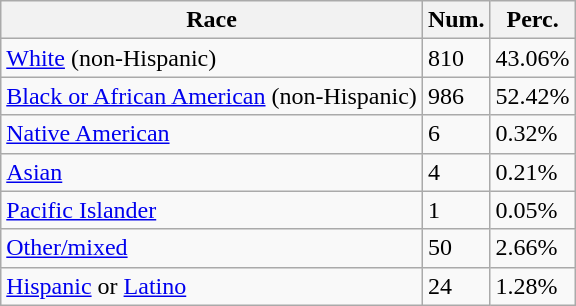<table class="wikitable">
<tr>
<th>Race</th>
<th>Num.</th>
<th>Perc.</th>
</tr>
<tr>
<td><a href='#'>White</a> (non-Hispanic)</td>
<td>810</td>
<td>43.06%</td>
</tr>
<tr>
<td><a href='#'>Black or African American</a> (non-Hispanic)</td>
<td>986</td>
<td>52.42%</td>
</tr>
<tr>
<td><a href='#'>Native American</a></td>
<td>6</td>
<td>0.32%</td>
</tr>
<tr>
<td><a href='#'>Asian</a></td>
<td>4</td>
<td>0.21%</td>
</tr>
<tr>
<td><a href='#'>Pacific Islander</a></td>
<td>1</td>
<td>0.05%</td>
</tr>
<tr>
<td><a href='#'>Other/mixed</a></td>
<td>50</td>
<td>2.66%</td>
</tr>
<tr>
<td><a href='#'>Hispanic</a> or <a href='#'>Latino</a></td>
<td>24</td>
<td>1.28%</td>
</tr>
</table>
